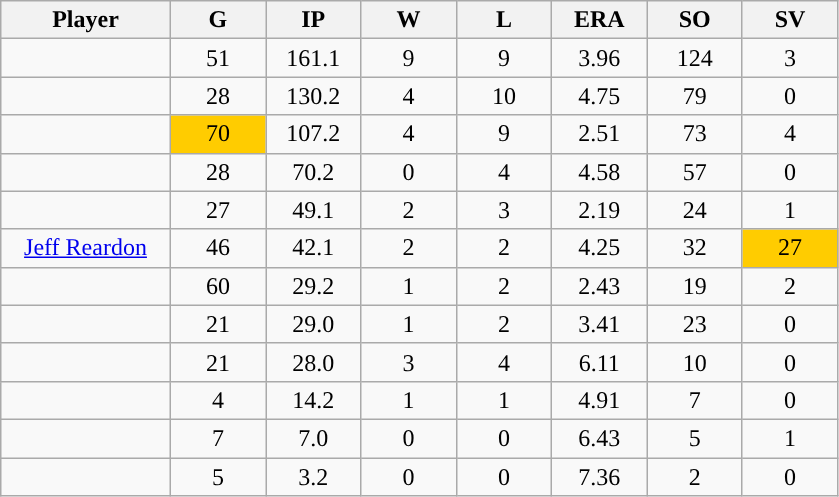<table class="wikitable sortable">
<tr>
<th bgcolor="#DDDDFF" width="16%">Player</th>
<th bgcolor="#DDDDFF" width="9%">G</th>
<th bgcolor="#DDDDFF" width="9%">IP</th>
<th bgcolor="#DDDDFF" width="9%">W</th>
<th bgcolor="#DDDDFF" width="9%">L</th>
<th bgcolor="#DDDDFF" width="9%">ERA</th>
<th bgcolor="#DDDDFF" width="9%">SO</th>
<th bgcolor="#DDDDFF" width="9%">SV</th>
</tr>
<tr align="center">
<td></td>
<td>51</td>
<td>161.1</td>
<td>9</td>
<td>9</td>
<td>3.96</td>
<td>124</td>
<td>3</td>
</tr>
<tr align=center>
<td></td>
<td>28</td>
<td>130.2</td>
<td>4</td>
<td>10</td>
<td>4.75</td>
<td>79</td>
<td>0</td>
</tr>
<tr align=center>
<td></td>
<td style="background:#fc0;">70</td>
<td>107.2</td>
<td>4</td>
<td>9</td>
<td>2.51</td>
<td>73</td>
<td>4</td>
</tr>
<tr align=center>
<td></td>
<td>28</td>
<td>70.2</td>
<td>0</td>
<td>4</td>
<td>4.58</td>
<td>57</td>
<td>0</td>
</tr>
<tr align=center>
<td></td>
<td>27</td>
<td>49.1</td>
<td>2</td>
<td>3</td>
<td>2.19</td>
<td>24</td>
<td>1</td>
</tr>
<tr align=center>
<td><a href='#'>Jeff Reardon</a></td>
<td>46</td>
<td>42.1</td>
<td>2</td>
<td>2</td>
<td>4.25</td>
<td>32</td>
<td style="background:#fc0;">27</td>
</tr>
<tr align=center>
<td></td>
<td>60</td>
<td>29.2</td>
<td>1</td>
<td>2</td>
<td>2.43</td>
<td>19</td>
<td>2</td>
</tr>
<tr align=center>
<td></td>
<td>21</td>
<td>29.0</td>
<td>1</td>
<td>2</td>
<td>3.41</td>
<td>23</td>
<td>0</td>
</tr>
<tr align="center">
<td></td>
<td>21</td>
<td>28.0</td>
<td>3</td>
<td>4</td>
<td>6.11</td>
<td>10</td>
<td>0</td>
</tr>
<tr align="center">
<td></td>
<td>4</td>
<td>14.2</td>
<td>1</td>
<td>1</td>
<td>4.91</td>
<td>7</td>
<td>0</td>
</tr>
<tr align="center">
<td></td>
<td>7</td>
<td>7.0</td>
<td>0</td>
<td>0</td>
<td>6.43</td>
<td>5</td>
<td>1</td>
</tr>
<tr align=center>
<td></td>
<td>5</td>
<td>3.2</td>
<td>0</td>
<td>0</td>
<td>7.36</td>
<td>2</td>
<td>0</td>
</tr>
</table>
